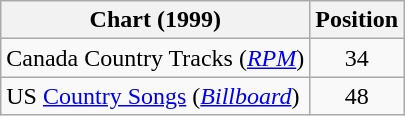<table class="wikitable sortable">
<tr>
<th scope="col">Chart (1999)</th>
<th scope="col">Position</th>
</tr>
<tr>
<td>Canada Country Tracks (<em><a href='#'>RPM</a></em>)</td>
<td align="center">34</td>
</tr>
<tr>
<td>US <a href='#'>Country Songs</a> (<em><a href='#'>Billboard</a></em>)</td>
<td align="center">48</td>
</tr>
</table>
